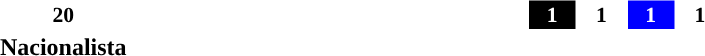<table width=60%>
<tr>
</tr>
<tr align=center>
<td></td>
</tr>
<tr>
<td><br><table width=100% style="text-align:center;">
<tr style="font-weight:bold; font-size:90%;">
<td width=83.33% style="background:">20</td>
<td width=4.17% style="background:black;color:white;">1</td>
<td width=4.17% style="background:">1</td>
<td width=4.17% style="background:blue;color:white;">1</td>
<td width=4.17% style="background:">1</td>
</tr>
<tr style="font-weight:bold; text-align:center">
<td style="color:">Nacionalista</td>
<td style="color:black;"></td>
<td style="color:gray;"></td>
<td style="color:blue;"></td>
<td style="color:"></td>
</tr>
</table>
</td>
</tr>
</table>
